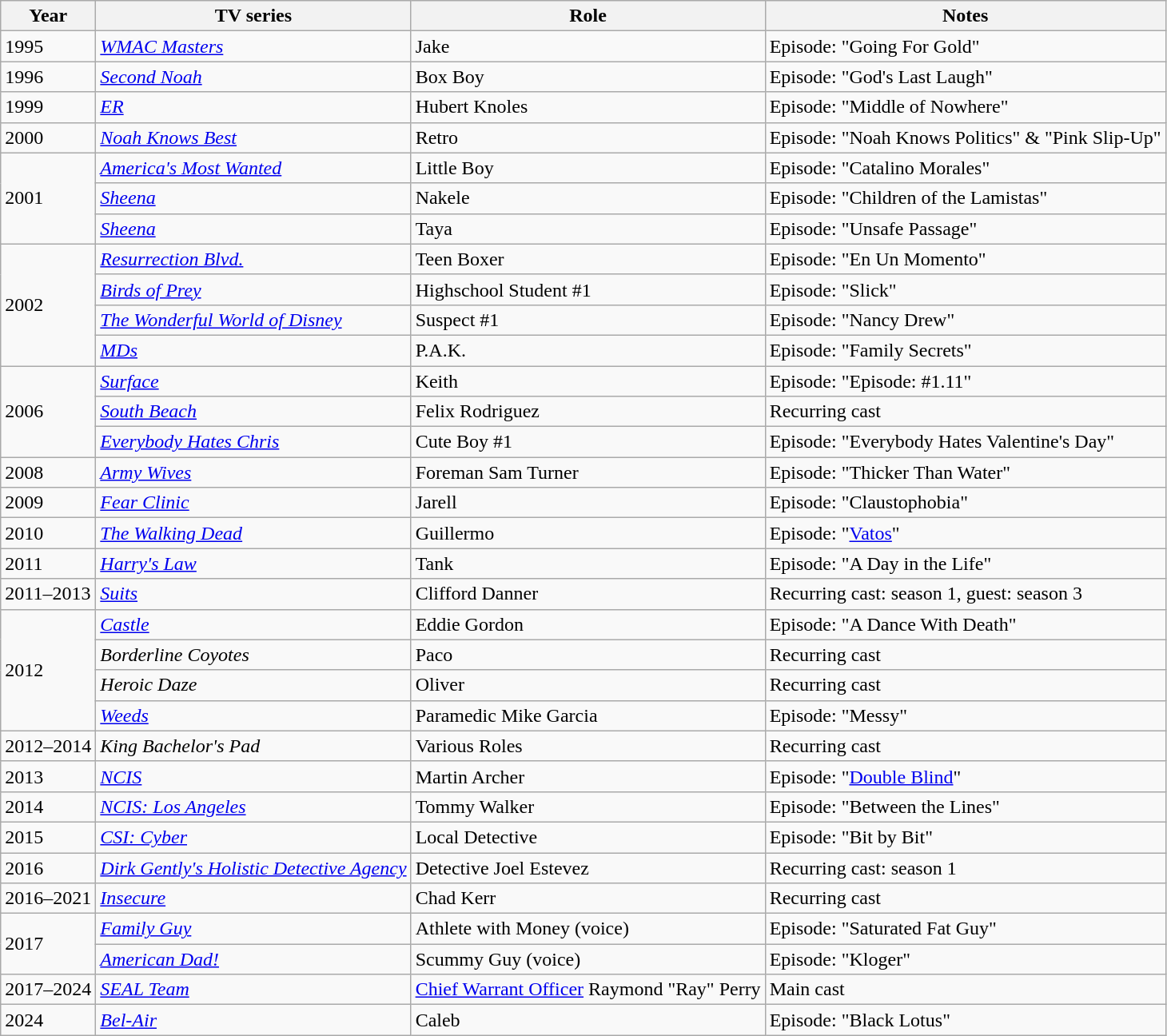<table class="wikitable sortable">
<tr>
<th>Year</th>
<th>TV series</th>
<th>Role</th>
<th class="unsortable">Notes</th>
</tr>
<tr>
<td>1995</td>
<td><em><a href='#'>WMAC Masters</a></em></td>
<td>Jake</td>
<td>Episode: "Going For Gold"</td>
</tr>
<tr>
<td>1996</td>
<td><em><a href='#'>Second Noah</a></em></td>
<td>Box Boy</td>
<td>Episode: "God's Last Laugh"</td>
</tr>
<tr>
<td>1999</td>
<td><em><a href='#'>ER</a></em></td>
<td>Hubert Knoles</td>
<td>Episode: "Middle of Nowhere"</td>
</tr>
<tr>
<td>2000</td>
<td><em><a href='#'>Noah Knows Best</a></em></td>
<td>Retro</td>
<td>Episode: "Noah Knows Politics" & "Pink Slip-Up"</td>
</tr>
<tr>
<td rowspan="3">2001</td>
<td><em><a href='#'>America's Most Wanted</a></em></td>
<td>Little Boy</td>
<td>Episode: "Catalino Morales"</td>
</tr>
<tr>
<td><em><a href='#'>Sheena</a></em></td>
<td>Nakele</td>
<td>Episode: "Children of the Lamistas"</td>
</tr>
<tr>
<td><em><a href='#'>Sheena</a></em></td>
<td>Taya</td>
<td>Episode: "Unsafe Passage"</td>
</tr>
<tr>
<td rowspan="4">2002</td>
<td><em><a href='#'>Resurrection Blvd.</a></em></td>
<td>Teen Boxer</td>
<td>Episode: "En Un Momento"</td>
</tr>
<tr>
<td><em><a href='#'>Birds of Prey</a></em></td>
<td>Highschool Student #1</td>
<td>Episode: "Slick"</td>
</tr>
<tr>
<td><em><a href='#'>The Wonderful World of Disney</a></em></td>
<td>Suspect #1</td>
<td>Episode: "Nancy Drew"</td>
</tr>
<tr>
<td><em><a href='#'>MDs</a></em></td>
<td>P.A.K.</td>
<td>Episode: "Family Secrets"</td>
</tr>
<tr>
<td rowspan="3">2006</td>
<td><em><a href='#'>Surface</a></em></td>
<td>Keith</td>
<td>Episode: "Episode: #1.11"</td>
</tr>
<tr>
<td><em><a href='#'>South Beach</a></em></td>
<td>Felix Rodriguez</td>
<td>Recurring cast</td>
</tr>
<tr>
<td><em><a href='#'>Everybody Hates Chris</a></em></td>
<td>Cute Boy #1</td>
<td>Episode: "Everybody Hates Valentine's Day"</td>
</tr>
<tr>
<td>2008</td>
<td><em><a href='#'>Army Wives</a></em></td>
<td>Foreman Sam Turner</td>
<td>Episode: "Thicker Than Water"</td>
</tr>
<tr>
<td>2009</td>
<td><em><a href='#'>Fear Clinic</a></em></td>
<td>Jarell</td>
<td>Episode: "Claustophobia"</td>
</tr>
<tr>
<td>2010</td>
<td><em><a href='#'>The Walking Dead</a></em></td>
<td>Guillermo</td>
<td>Episode: "<a href='#'>Vatos</a>"</td>
</tr>
<tr>
<td>2011</td>
<td><em><a href='#'>Harry's Law</a></em></td>
<td>Tank</td>
<td>Episode: "A Day in the Life"</td>
</tr>
<tr>
<td>2011–2013</td>
<td><em><a href='#'>Suits</a></em></td>
<td>Clifford Danner</td>
<td>Recurring cast: season 1, guest: season 3</td>
</tr>
<tr>
<td rowspan="4">2012</td>
<td><em><a href='#'>Castle</a></em></td>
<td>Eddie Gordon</td>
<td>Episode: "A Dance With Death"</td>
</tr>
<tr>
<td><em>Borderline Coyotes</em></td>
<td>Paco</td>
<td>Recurring cast</td>
</tr>
<tr>
<td><em>Heroic Daze</em></td>
<td>Oliver</td>
<td>Recurring cast</td>
</tr>
<tr>
<td><em><a href='#'>Weeds</a></em></td>
<td>Paramedic Mike Garcia</td>
<td>Episode: "Messy"</td>
</tr>
<tr>
<td>2012–2014</td>
<td><em>King Bachelor's Pad</em></td>
<td>Various Roles</td>
<td>Recurring cast</td>
</tr>
<tr>
<td>2013</td>
<td><em><a href='#'>NCIS</a></em></td>
<td>Martin Archer</td>
<td>Episode: "<a href='#'>Double Blind</a>"</td>
</tr>
<tr>
<td>2014</td>
<td><em><a href='#'>NCIS: Los Angeles</a></em></td>
<td>Tommy Walker</td>
<td>Episode: "Between the Lines"</td>
</tr>
<tr>
<td>2015</td>
<td><em><a href='#'>CSI: Cyber</a></em></td>
<td>Local Detective</td>
<td>Episode: "Bit by Bit"</td>
</tr>
<tr>
<td>2016</td>
<td><em><a href='#'>Dirk Gently's Holistic Detective Agency</a></em></td>
<td>Detective Joel Estevez</td>
<td>Recurring cast: season 1</td>
</tr>
<tr>
<td>2016–2021</td>
<td><em><a href='#'>Insecure</a></em></td>
<td>Chad Kerr</td>
<td>Recurring cast</td>
</tr>
<tr>
<td rowspan="2">2017</td>
<td><em><a href='#'>Family Guy</a></em></td>
<td>Athlete with Money (voice)</td>
<td>Episode: "Saturated Fat Guy"</td>
</tr>
<tr>
<td><em><a href='#'>American Dad!</a></em></td>
<td>Scummy Guy (voice)</td>
<td>Episode: "Kloger"</td>
</tr>
<tr>
<td>2017–2024</td>
<td><em><a href='#'>SEAL Team</a></em></td>
<td><a href='#'>Chief Warrant Officer</a> Raymond "Ray" Perry</td>
<td>Main cast</td>
</tr>
<tr>
<td>2024</td>
<td><em><a href='#'>Bel-Air</a></em></td>
<td>Caleb</td>
<td>Episode: "Black Lotus"</td>
</tr>
</table>
